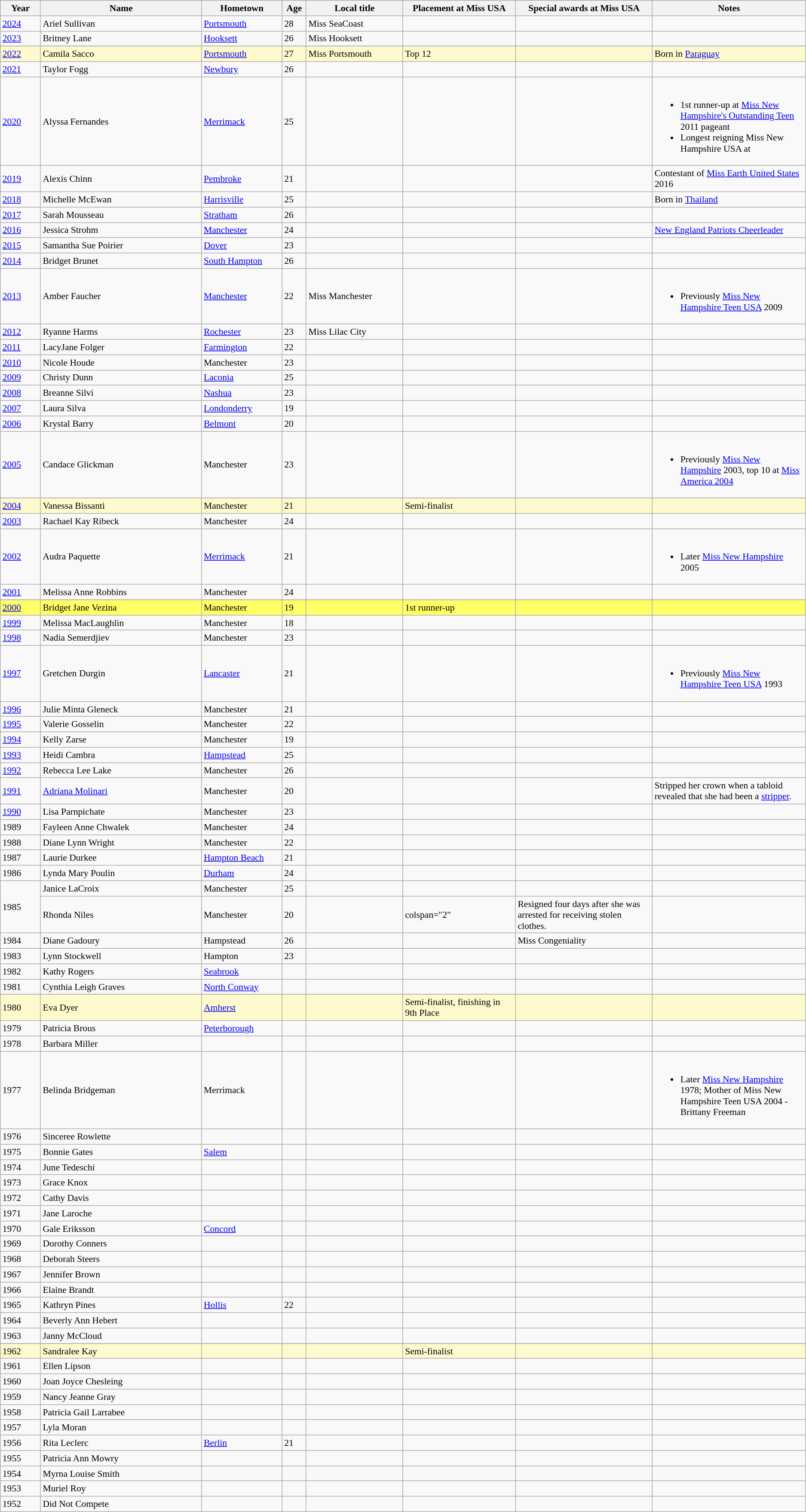<table class="wikitable sortable" style="font-size:90%;">
<tr bgcolor="#efefef">
<th width=5%>Year</th>
<th width=20%>Name</th>
<th width=10%>Hometown</th>
<th width=3%>Age</th>
<th width=12%>Local title</th>
<th width=14%>Placement at Miss USA</th>
<th width=17%>Special awards at Miss USA</th>
<th width=31%>Notes</th>
</tr>
<tr>
<td><a href='#'>2024</a></td>
<td>Ariel Sullivan</td>
<td><a href='#'>Portsmouth</a></td>
<td>28</td>
<td>Miss SeaCoast</td>
<td></td>
<td></td>
<td></td>
</tr>
<tr>
<td><a href='#'>2023</a></td>
<td>Britney Lane</td>
<td><a href='#'>Hooksett</a></td>
<td>26</td>
<td>Miss Hooksett</td>
<td></td>
<td></td>
<td></td>
</tr>
<tr>
</tr>
<tr style="background-color:#FFFACD;">
<td><a href='#'>2022</a></td>
<td>Camila Sacco</td>
<td><a href='#'>Portsmouth</a></td>
<td>27</td>
<td>Miss Portsmouth</td>
<td>Top 12</td>
<td></td>
<td>Born in <a href='#'>Paraguay</a></td>
</tr>
<tr>
<td><a href='#'>2021</a></td>
<td>Taylor Fogg</td>
<td><a href='#'>Newbury</a></td>
<td>26</td>
<td></td>
<td></td>
<td></td>
<td></td>
</tr>
<tr>
<td><a href='#'>2020</a></td>
<td>Alyssa Fernandes</td>
<td><a href='#'>Merrimack</a></td>
<td>25</td>
<td></td>
<td></td>
<td></td>
<td><br><ul><li>1st runner-up at <a href='#'>Miss New Hampshire's Outstanding Teen</a> 2011 pageant</li><li>Longest reigning Miss New Hampshire USA at </li></ul></td>
</tr>
<tr>
<td><a href='#'>2019</a></td>
<td>Alexis Chinn</td>
<td><a href='#'>Pembroke</a></td>
<td>21</td>
<td></td>
<td></td>
<td></td>
<td>Contestant of <a href='#'>Miss Earth United States</a> 2016</td>
</tr>
<tr>
<td><a href='#'>2018</a></td>
<td>Michelle McEwan</td>
<td><a href='#'>Harrisville</a></td>
<td>25</td>
<td></td>
<td></td>
<td></td>
<td>Born in <a href='#'>Thailand</a></td>
</tr>
<tr>
<td><a href='#'>2017</a></td>
<td>Sarah Mousseau</td>
<td><a href='#'>Stratham</a></td>
<td>26</td>
<td></td>
<td></td>
<td></td>
<td></td>
</tr>
<tr>
<td><a href='#'>2016</a></td>
<td>Jessica Strohm</td>
<td><a href='#'>Manchester</a></td>
<td>24</td>
<td></td>
<td></td>
<td></td>
<td><a href='#'>New England Patriots Cheerleader</a></td>
</tr>
<tr>
<td><a href='#'>2015</a></td>
<td>Samantha Sue Poirier</td>
<td><a href='#'>Dover</a></td>
<td>23</td>
<td></td>
<td></td>
<td></td>
<td></td>
</tr>
<tr>
<td><a href='#'>2014</a></td>
<td>Bridget Brunet</td>
<td><a href='#'>South Hampton</a></td>
<td>26</td>
<td></td>
<td></td>
<td></td>
<td></td>
</tr>
<tr>
<td><a href='#'>2013</a></td>
<td>Amber Faucher</td>
<td><a href='#'>Manchester</a></td>
<td>22</td>
<td>Miss Manchester</td>
<td></td>
<td></td>
<td><br><ul><li>Previously <a href='#'>Miss New Hampshire Teen USA</a> 2009</li></ul></td>
</tr>
<tr>
<td><a href='#'>2012</a></td>
<td>Ryanne Harms</td>
<td><a href='#'>Rochester</a></td>
<td>23</td>
<td>Miss Lilac City</td>
<td></td>
<td></td>
<td></td>
</tr>
<tr>
<td><a href='#'>2011</a></td>
<td>LacyJane Folger</td>
<td><a href='#'>Farmington</a></td>
<td>22</td>
<td></td>
<td></td>
<td></td>
<td></td>
</tr>
<tr>
<td><a href='#'>2010</a></td>
<td>Nicole Houde</td>
<td>Manchester</td>
<td>23</td>
<td></td>
<td></td>
<td></td>
<td></td>
</tr>
<tr>
<td><a href='#'>2009</a></td>
<td>Christy Dunn</td>
<td><a href='#'>Laconia</a></td>
<td>25</td>
<td></td>
<td></td>
<td></td>
<td></td>
</tr>
<tr>
<td><a href='#'>2008</a></td>
<td>Breanne Silvi</td>
<td><a href='#'>Nashua</a></td>
<td>23</td>
<td></td>
<td></td>
<td></td>
<td></td>
</tr>
<tr>
<td><a href='#'>2007</a></td>
<td>Laura Silva</td>
<td><a href='#'>Londonderry</a></td>
<td>19</td>
<td></td>
<td></td>
<td></td>
<td></td>
</tr>
<tr>
<td><a href='#'>2006</a></td>
<td>Krystal Barry</td>
<td><a href='#'>Belmont</a></td>
<td>20</td>
<td></td>
<td></td>
<td></td>
<td></td>
</tr>
<tr>
<td><a href='#'>2005</a></td>
<td>Candace Glickman</td>
<td>Manchester</td>
<td>23</td>
<td></td>
<td></td>
<td></td>
<td><br><ul><li>Previously <a href='#'>Miss New Hampshire</a> 2003, top 10 at <a href='#'>Miss America 2004</a></li></ul></td>
</tr>
<tr>
</tr>
<tr style="background-color:#FFFACD;">
<td><a href='#'>2004</a></td>
<td>Vanessa Bissanti</td>
<td>Manchester</td>
<td>21</td>
<td></td>
<td>Semi-finalist</td>
<td></td>
<td></td>
</tr>
<tr>
<td><a href='#'>2003</a></td>
<td>Rachael Kay Ribeck</td>
<td>Manchester</td>
<td>24</td>
<td></td>
<td></td>
<td></td>
<td></td>
</tr>
<tr>
<td><a href='#'>2002</a></td>
<td>Audra Paquette</td>
<td><a href='#'>Merrimack</a></td>
<td>21</td>
<td></td>
<td></td>
<td></td>
<td><br><ul><li>Later <a href='#'>Miss New Hampshire</a> 2005</li></ul></td>
</tr>
<tr>
<td><a href='#'>2001</a></td>
<td>Melissa Anne Robbins</td>
<td>Manchester</td>
<td>24</td>
<td></td>
<td></td>
<td></td>
<td></td>
</tr>
<tr>
</tr>
<tr style="background-color:#FFFF66;">
<td><a href='#'>2000</a></td>
<td>Bridget Jane Vezina</td>
<td>Manchester</td>
<td>19</td>
<td></td>
<td>1st runner-up</td>
<td></td>
<td></td>
</tr>
<tr>
<td><a href='#'>1999</a></td>
<td>Melissa MacLaughlin</td>
<td>Manchester</td>
<td>18</td>
<td></td>
<td></td>
<td></td>
<td></td>
</tr>
<tr>
<td><a href='#'>1998</a></td>
<td>Nadia Semerdjiev</td>
<td>Manchester</td>
<td>23</td>
<td></td>
<td></td>
<td></td>
<td></td>
</tr>
<tr>
<td><a href='#'>1997</a></td>
<td>Gretchen Durgin</td>
<td><a href='#'>Lancaster</a></td>
<td>21</td>
<td></td>
<td></td>
<td></td>
<td><br><ul><li>Previously <a href='#'>Miss New Hampshire Teen USA</a> 1993</li></ul></td>
</tr>
<tr>
<td><a href='#'>1996</a></td>
<td>Julie Minta Gleneck</td>
<td>Manchester</td>
<td>21</td>
<td></td>
<td></td>
<td></td>
<td></td>
</tr>
<tr>
<td><a href='#'>1995</a></td>
<td>Valerie Gosselin</td>
<td>Manchester</td>
<td>22</td>
<td></td>
<td></td>
<td></td>
<td></td>
</tr>
<tr>
<td><a href='#'>1994</a></td>
<td>Kelly Zarse</td>
<td>Manchester</td>
<td>19</td>
<td></td>
<td></td>
<td></td>
<td></td>
</tr>
<tr>
<td><a href='#'>1993</a></td>
<td>Heidi Cambra</td>
<td><a href='#'>Hampstead</a></td>
<td>25</td>
<td></td>
<td></td>
<td></td>
<td></td>
</tr>
<tr>
<td><a href='#'>1992</a></td>
<td>Rebecca Lee Lake</td>
<td>Manchester</td>
<td>26</td>
<td></td>
<td></td>
<td></td>
<td></td>
</tr>
<tr>
<td><a href='#'>1991</a></td>
<td><a href='#'>Adriana Molinari</a></td>
<td>Manchester</td>
<td>20</td>
<td></td>
<td></td>
<td></td>
<td>Stripped her crown when a tabloid revealed that she had been a <a href='#'>stripper</a>.</td>
</tr>
<tr>
<td><a href='#'>1990</a></td>
<td>Lisa Parnpichate</td>
<td>Manchester</td>
<td>23</td>
<td></td>
<td></td>
<td></td>
<td></td>
</tr>
<tr>
<td>1989</td>
<td>Fayleen Anne Chwalek</td>
<td>Manchester</td>
<td>24</td>
<td></td>
<td></td>
<td></td>
<td></td>
</tr>
<tr>
<td>1988</td>
<td>Diane Lynn Wright</td>
<td>Manchester</td>
<td>22</td>
<td></td>
<td></td>
<td></td>
<td></td>
</tr>
<tr>
<td>1987</td>
<td>Laurie Durkee</td>
<td><a href='#'>Hampton Beach</a></td>
<td>21</td>
<td></td>
<td></td>
<td></td>
<td></td>
</tr>
<tr>
<td>1986</td>
<td>Lynda Mary Poulin</td>
<td><a href='#'>Durham</a></td>
<td>24</td>
<td></td>
<td></td>
<td></td>
<td></td>
</tr>
<tr>
<td rowspan=2>1985</td>
<td>Janice LaCroix</td>
<td>Manchester</td>
<td>25</td>
<td></td>
<td></td>
<td></td>
<td></td>
</tr>
<tr>
<td>Rhonda Niles</td>
<td>Manchester</td>
<td>20</td>
<td></td>
<td>colspan="2" </td>
<td>Resigned four days after she was arrested for receiving stolen clothes.</td>
</tr>
<tr>
<td>1984</td>
<td>Diane Gadoury</td>
<td>Hampstead</td>
<td>26</td>
<td></td>
<td></td>
<td>Miss Congeniality</td>
<td></td>
</tr>
<tr>
<td>1983</td>
<td>Lynn Stockwell</td>
<td>Hampton</td>
<td>23</td>
<td></td>
<td></td>
<td></td>
<td></td>
</tr>
<tr>
<td>1982</td>
<td>Kathy Rogers</td>
<td><a href='#'>Seabrook</a></td>
<td></td>
<td></td>
<td></td>
<td></td>
<td></td>
</tr>
<tr>
<td>1981</td>
<td>Cynthia Leigh Graves</td>
<td><a href='#'>North Conway</a></td>
<td></td>
<td></td>
<td></td>
<td></td>
<td></td>
</tr>
<tr>
</tr>
<tr style="background-color:#FFFACD;">
<td>1980</td>
<td>Eva Dyer</td>
<td><a href='#'>Amherst</a></td>
<td></td>
<td></td>
<td>Semi-finalist, finishing in 9th Place</td>
<td></td>
<td></td>
</tr>
<tr>
<td>1979</td>
<td>Patricia Brous</td>
<td><a href='#'>Peterborough</a></td>
<td></td>
<td></td>
<td></td>
<td></td>
<td></td>
</tr>
<tr>
<td>1978</td>
<td>Barbara Miller</td>
<td></td>
<td></td>
<td></td>
<td></td>
<td></td>
<td></td>
</tr>
<tr>
<td>1977</td>
<td>Belinda Bridgeman</td>
<td>Merrimack</td>
<td></td>
<td></td>
<td></td>
<td></td>
<td><br><ul><li>Later <a href='#'>Miss New Hampshire</a> 1978; Mother of Miss New Hampshire Teen USA 2004 - Brittany Freeman</li></ul></td>
</tr>
<tr>
<td>1976</td>
<td>Sinceree Rowlette</td>
<td></td>
<td></td>
<td></td>
<td></td>
<td></td>
<td></td>
</tr>
<tr>
<td>1975</td>
<td>Bonnie Gates</td>
<td><a href='#'>Salem</a></td>
<td></td>
<td></td>
<td></td>
<td></td>
<td></td>
</tr>
<tr>
<td>1974</td>
<td>June Tedeschi</td>
<td></td>
<td></td>
<td></td>
<td></td>
<td></td>
<td></td>
</tr>
<tr>
<td>1973</td>
<td>Grace Knox</td>
<td></td>
<td></td>
<td></td>
<td></td>
<td></td>
<td></td>
</tr>
<tr>
<td>1972</td>
<td>Cathy Davis</td>
<td></td>
<td></td>
<td></td>
<td></td>
<td></td>
<td></td>
</tr>
<tr>
<td>1971</td>
<td>Jane Laroche</td>
<td></td>
<td></td>
<td></td>
<td></td>
<td></td>
<td></td>
</tr>
<tr>
<td>1970</td>
<td>Gale Eriksson</td>
<td><a href='#'>Concord</a></td>
<td></td>
<td></td>
<td></td>
<td></td>
<td></td>
</tr>
<tr>
<td>1969</td>
<td>Dorothy Conners</td>
<td></td>
<td></td>
<td></td>
<td></td>
<td></td>
<td></td>
</tr>
<tr>
<td>1968</td>
<td>Deborah Steers</td>
<td></td>
<td></td>
<td></td>
<td></td>
<td></td>
<td></td>
</tr>
<tr>
<td>1967</td>
<td>Jennifer Brown</td>
<td></td>
<td></td>
<td></td>
<td></td>
<td></td>
<td></td>
</tr>
<tr>
<td>1966</td>
<td>Elaine Brandt</td>
<td></td>
<td></td>
<td></td>
<td></td>
<td></td>
<td></td>
</tr>
<tr>
<td>1965</td>
<td>Kathryn Pines</td>
<td><a href='#'>Hollis</a></td>
<td>22</td>
<td></td>
<td></td>
<td></td>
<td></td>
</tr>
<tr>
<td>1964</td>
<td>Beverly Ann Hebert</td>
<td></td>
<td></td>
<td></td>
<td></td>
<td></td>
<td></td>
</tr>
<tr>
<td>1963</td>
<td>Janny McCloud</td>
<td></td>
<td></td>
<td></td>
<td></td>
<td></td>
<td></td>
</tr>
<tr>
</tr>
<tr style="background-color:#FFFACD;">
<td>1962</td>
<td>Sandralee Kay</td>
<td></td>
<td></td>
<td></td>
<td>Semi-finalist</td>
<td></td>
<td></td>
</tr>
<tr>
<td>1961</td>
<td>Ellen Lipson</td>
<td></td>
<td></td>
<td></td>
<td></td>
<td></td>
<td></td>
</tr>
<tr>
<td>1960</td>
<td>Joan Joyce Chesleing</td>
<td></td>
<td></td>
<td></td>
<td></td>
<td></td>
<td></td>
</tr>
<tr>
<td>1959</td>
<td>Nancy Jeanne Gray</td>
<td></td>
<td></td>
<td></td>
<td></td>
<td></td>
<td></td>
</tr>
<tr>
<td>1958</td>
<td>Patricia Gail Larrabee</td>
<td></td>
<td></td>
<td></td>
<td></td>
<td></td>
<td></td>
</tr>
<tr>
<td>1957</td>
<td>Lyla Moran</td>
<td></td>
<td></td>
<td></td>
<td></td>
<td></td>
<td></td>
</tr>
<tr>
<td>1956</td>
<td>Rita Leclerc</td>
<td><a href='#'>Berlin</a></td>
<td>21</td>
<td></td>
<td></td>
<td></td>
<td></td>
</tr>
<tr>
<td>1955</td>
<td>Patricia Ann Mowry</td>
<td></td>
<td></td>
<td></td>
<td></td>
<td></td>
<td></td>
</tr>
<tr>
<td>1954</td>
<td>Myrna Louise Smith</td>
<td></td>
<td></td>
<td></td>
<td></td>
<td></td>
<td></td>
</tr>
<tr>
<td>1953</td>
<td>Muriel Roy</td>
<td></td>
<td></td>
<td></td>
<td></td>
<td></td>
<td></td>
</tr>
<tr>
<td>1952</td>
<td>Did Not Compete</td>
<td></td>
<td></td>
<td></td>
<td></td>
<td></td>
<td></td>
</tr>
</table>
